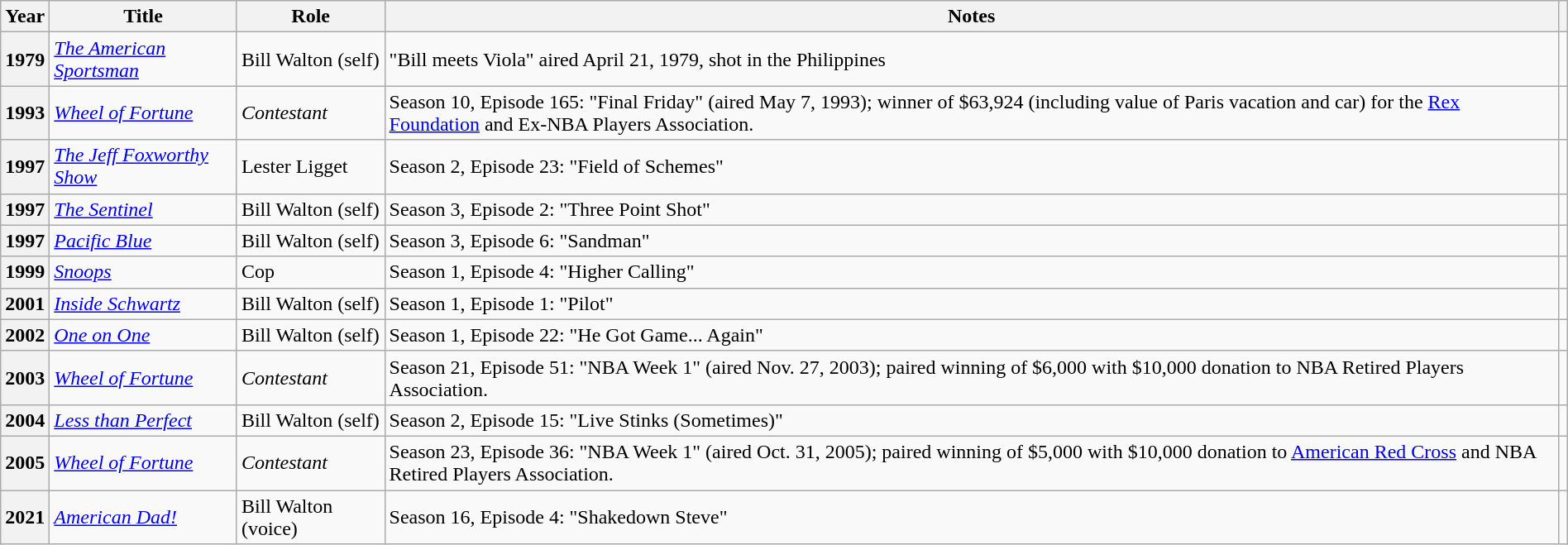<table class="wikitable plainrowheaders sortable" style="margin-right: 0;">
<tr>
<th scope="col">Year</th>
<th scope="col">Title</th>
<th scope="col">Role</th>
<th scope="col" class="unsortable">Notes</th>
<th scope="col" class="unsortable"></th>
</tr>
<tr>
<th scope=row>1979</th>
<td><em><a href='#'>The American Sportsman</a></em></td>
<td>Bill Walton (self)</td>
<td>"Bill meets Viola" aired April 21, 1979, shot in the Philippines</td>
<td style="text-align:center;"></td>
</tr>
<tr>
<th scope=row>1993</th>
<td><em><a href='#'>Wheel of Fortune</a></em></td>
<td><em>Contestant</em></td>
<td>Season 10, Episode 165: "Final Friday" (aired May 7, 1993); winner of $63,924 (including value of Paris vacation and car) for the <a href='#'>Rex Foundation</a> and Ex-NBA Players Association.</td>
<td style="text-align:center;"></td>
</tr>
<tr>
<th scope=row>1997</th>
<td><em><a href='#'>The Jeff Foxworthy Show</a></em></td>
<td>Lester Ligget</td>
<td>Season 2, Episode 23: "Field of Schemes"</td>
<td style="text-align:center;"></td>
</tr>
<tr>
<th scope=row>1997</th>
<td><em><a href='#'>The Sentinel</a></em></td>
<td>Bill Walton (self)</td>
<td>Season 3, Episode 2: "Three Point Shot"</td>
<td style="text-align:center;"></td>
</tr>
<tr>
<th scope=row>1997</th>
<td><em><a href='#'>Pacific Blue</a></em></td>
<td>Bill Walton (self)</td>
<td>Season 3, Episode 6: "Sandman"</td>
<td style="text-align:center;"></td>
</tr>
<tr>
<th scope=row>1999</th>
<td><em><a href='#'>Snoops</a></em></td>
<td>Cop</td>
<td>Season 1, Episode 4: "Higher Calling"</td>
<td style="text-align:center;"></td>
</tr>
<tr>
<th scope=row>2001</th>
<td><em><a href='#'>Inside Schwartz</a></em></td>
<td>Bill Walton (self)</td>
<td>Season 1, Episode 1: "Pilot"</td>
<td style="text-align:center;"></td>
</tr>
<tr>
<th scope=row>2002</th>
<td><em><a href='#'>One on One</a></em></td>
<td>Bill Walton (self)</td>
<td>Season 1, Episode 22: "He Got Game... Again"</td>
<td style="text-align:center;"></td>
</tr>
<tr>
<th scope=row>2003</th>
<td><em><a href='#'>Wheel of Fortune</a></em></td>
<td><em>Contestant</em></td>
<td>Season 21, Episode 51: "NBA Week 1" (aired Nov. 27, 2003); paired winning of $6,000 with $10,000 donation to NBA Retired Players Association.</td>
<td style="text-align:center;"></td>
</tr>
<tr>
<th scope=row>2004</th>
<td><em><a href='#'>Less than Perfect</a></em></td>
<td>Bill Walton (self)</td>
<td>Season 2, Episode 15: "Live Stinks (Sometimes)"</td>
<td style="text-align:center;"></td>
</tr>
<tr>
<th scope=row>2005</th>
<td><em><a href='#'>Wheel of Fortune</a></em></td>
<td><em>Contestant</em></td>
<td>Season 23, Episode 36: "NBA Week 1" (aired Oct. 31, 2005); paired winning of $5,000 with $10,000 donation to <a href='#'>American Red Cross</a> and NBA Retired Players Association.</td>
<td style="text-align:center;"></td>
</tr>
<tr>
<th scope=row>2021</th>
<td><em><a href='#'>American Dad!</a></em></td>
<td>Bill Walton (voice)</td>
<td>Season 16, Episode 4: "Shakedown Steve"</td>
<td style="text-align:center;"></td>
</tr>
</table>
